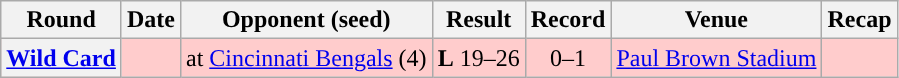<table class="wikitable" style="text-align:center">
<tr>
<th>Round</th>
<th>Date</th>
<th>Opponent (seed)</th>
<th>Result</th>
<th>Record</th>
<th>Venue</th>
<th>Recap</th>
</tr>
<tr style="background:#fcc">
<th><a href='#'>Wild Card</a></th>
<td></td>
<td>at <a href='#'>Cincinnati Bengals</a> (4)</td>
<td><strong>L</strong> 19–26</td>
<td>0–1</td>
<td><a href='#'>Paul Brown Stadium</a></td>
<td></td>
</tr>
</table>
